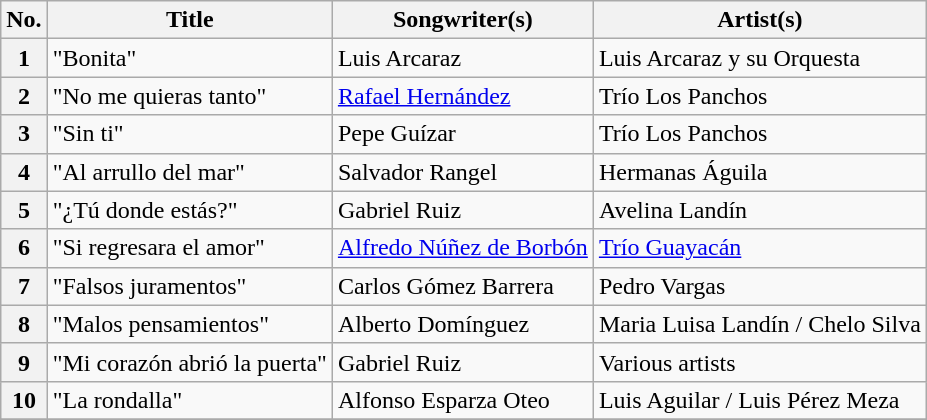<table class="wikitable sortable" style="text-align: left">
<tr>
<th scope="col">No.</th>
<th scope="col">Title</th>
<th scope="col">Songwriter(s)</th>
<th scope="col">Artist(s)</th>
</tr>
<tr>
<th scope="row">1</th>
<td>"Bonita"</td>
<td>Luis Arcaraz</td>
<td>Luis Arcaraz y su Orquesta</td>
</tr>
<tr>
<th scope="row">2</th>
<td>"No me quieras tanto"</td>
<td><a href='#'>Rafael Hernández</a></td>
<td>Trío Los Panchos</td>
</tr>
<tr>
<th scope="row">3</th>
<td>"Sin ti"</td>
<td>Pepe Guízar</td>
<td>Trío Los Panchos</td>
</tr>
<tr>
<th scope="row">4</th>
<td>"Al arrullo del mar"</td>
<td>Salvador Rangel</td>
<td>Hermanas Águila</td>
</tr>
<tr>
<th scope="row">5</th>
<td>"¿Tú donde estás?"</td>
<td>Gabriel Ruiz</td>
<td>Avelina Landín</td>
</tr>
<tr>
<th scope="row">6</th>
<td>"Si regresara el amor"</td>
<td><a href='#'>Alfredo Núñez de Borbón</a></td>
<td><a href='#'>Trío Guayacán</a></td>
</tr>
<tr>
<th scope="row">7</th>
<td>"Falsos juramentos"</td>
<td>Carlos Gómez Barrera</td>
<td>Pedro Vargas</td>
</tr>
<tr>
<th scope="row">8</th>
<td>"Malos pensamientos"</td>
<td>Alberto Domínguez</td>
<td>Maria Luisa Landín / Chelo Silva</td>
</tr>
<tr>
<th scope="row">9</th>
<td>"Mi corazón abrió la puerta"</td>
<td>Gabriel Ruiz</td>
<td>Various artists</td>
</tr>
<tr>
<th scope="row">10</th>
<td>"La rondalla"</td>
<td>Alfonso Esparza Oteo</td>
<td>Luis Aguilar / Luis Pérez Meza</td>
</tr>
<tr>
</tr>
</table>
